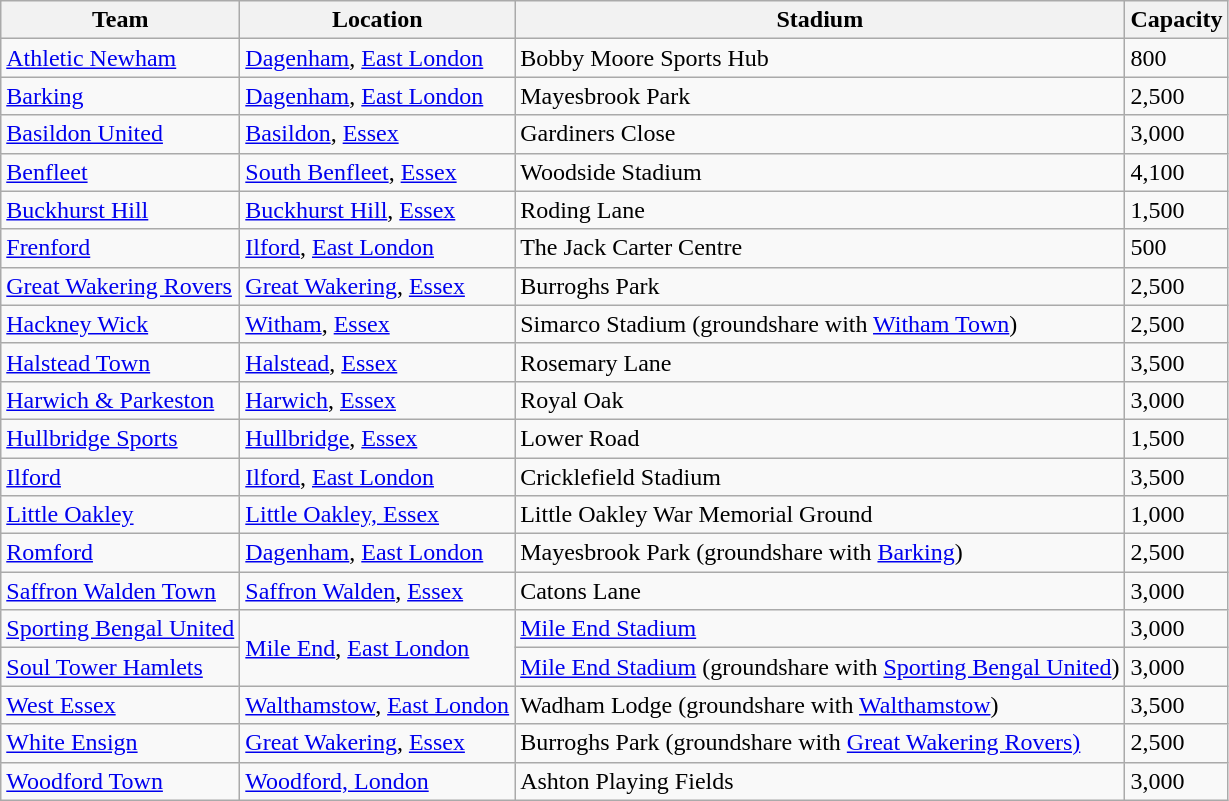<table class="wikitable">
<tr>
<th>Team</th>
<th>Location</th>
<th>Stadium</th>
<th>Capacity</th>
</tr>
<tr>
<td><a href='#'>Athletic Newham</a></td>
<td><a href='#'>Dagenham</a>, <a href='#'>East London</a></td>
<td>Bobby Moore Sports Hub</td>
<td>800</td>
</tr>
<tr>
<td><a href='#'>Barking</a></td>
<td><a href='#'>Dagenham</a>, <a href='#'>East London</a></td>
<td>Mayesbrook Park</td>
<td>2,500</td>
</tr>
<tr>
<td><a href='#'>Basildon United</a></td>
<td><a href='#'>Basildon</a>, <a href='#'>Essex</a></td>
<td>Gardiners Close</td>
<td>3,000</td>
</tr>
<tr>
<td><a href='#'>Benfleet</a></td>
<td><a href='#'>South Benfleet</a>, <a href='#'>Essex</a></td>
<td>Woodside Stadium</td>
<td>4,100</td>
</tr>
<tr>
<td><a href='#'>Buckhurst Hill</a></td>
<td><a href='#'>Buckhurst Hill</a>, <a href='#'>Essex</a></td>
<td>Roding Lane</td>
<td>1,500</td>
</tr>
<tr>
<td><a href='#'>Frenford</a></td>
<td><a href='#'>Ilford</a>, <a href='#'>East London</a></td>
<td>The Jack Carter Centre</td>
<td>500</td>
</tr>
<tr>
<td><a href='#'>Great Wakering Rovers</a></td>
<td><a href='#'>Great Wakering</a>, <a href='#'>Essex</a></td>
<td>Burroghs Park</td>
<td>2,500</td>
</tr>
<tr>
<td><a href='#'>Hackney Wick</a></td>
<td><a href='#'>Witham</a>, <a href='#'>Essex</a></td>
<td>Simarco Stadium (groundshare with <a href='#'>Witham Town</a>)</td>
<td>2,500</td>
</tr>
<tr>
<td><a href='#'>Halstead Town</a></td>
<td><a href='#'>Halstead</a>, <a href='#'>Essex</a></td>
<td>Rosemary Lane</td>
<td>3,500</td>
</tr>
<tr>
<td><a href='#'>Harwich & Parkeston</a></td>
<td><a href='#'>Harwich</a>, <a href='#'>Essex</a></td>
<td>Royal Oak</td>
<td>3,000</td>
</tr>
<tr>
<td><a href='#'>Hullbridge Sports</a></td>
<td><a href='#'>Hullbridge</a>, <a href='#'>Essex</a></td>
<td>Lower Road</td>
<td>1,500</td>
</tr>
<tr>
<td><a href='#'>Ilford</a></td>
<td><a href='#'>Ilford</a>, <a href='#'>East London</a></td>
<td>Cricklefield Stadium</td>
<td>3,500</td>
</tr>
<tr>
<td><a href='#'>Little Oakley</a></td>
<td><a href='#'>Little Oakley, Essex</a></td>
<td>Little Oakley War Memorial Ground</td>
<td>1,000</td>
</tr>
<tr>
<td><a href='#'>Romford</a></td>
<td><a href='#'>Dagenham</a>, <a href='#'>East London</a></td>
<td>Mayesbrook Park (groundshare with <a href='#'>Barking</a>)</td>
<td>2,500</td>
</tr>
<tr>
<td><a href='#'>Saffron Walden Town</a></td>
<td><a href='#'>Saffron Walden</a>, <a href='#'>Essex</a></td>
<td>Catons Lane</td>
<td>3,000</td>
</tr>
<tr>
<td><a href='#'>Sporting Bengal United</a></td>
<td rowspan="2"><a href='#'>Mile End</a>, <a href='#'>East London</a></td>
<td><a href='#'>Mile End Stadium</a></td>
<td>3,000</td>
</tr>
<tr>
<td><a href='#'>Soul Tower Hamlets</a></td>
<td><a href='#'>Mile End Stadium</a> (groundshare with <a href='#'>Sporting Bengal United</a>)</td>
<td>3,000</td>
</tr>
<tr>
<td><a href='#'>West Essex</a></td>
<td><a href='#'>Walthamstow</a>, <a href='#'>East London</a></td>
<td>Wadham Lodge (groundshare with <a href='#'>Walthamstow</a>)</td>
<td>3,500</td>
</tr>
<tr>
<td><a href='#'>White Ensign</a></td>
<td><a href='#'>Great Wakering</a>, <a href='#'>Essex</a></td>
<td>Burroghs Park (groundshare with <a href='#'>Great Wakering Rovers)</a></td>
<td>2,500</td>
</tr>
<tr>
<td><a href='#'>Woodford Town</a></td>
<td><a href='#'>Woodford, London</a></td>
<td>Ashton Playing Fields</td>
<td>3,000</td>
</tr>
</table>
